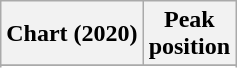<table class="wikitable sortable plainrowheaders" style="text-align:center">
<tr>
<th scope="col">Chart (2020)</th>
<th scope="col">Peak<br>position</th>
</tr>
<tr>
</tr>
<tr>
</tr>
</table>
